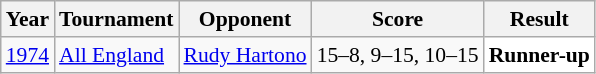<table class="sortable wikitable" style="font-size: 90%;">
<tr>
<th>Year</th>
<th>Tournament</th>
<th>Opponent</th>
<th>Score</th>
<th>Result</th>
</tr>
<tr>
<td align="center"><a href='#'>1974</a></td>
<td><a href='#'>All England</a></td>
<td> <a href='#'>Rudy Hartono</a></td>
<td>15–8, 9–15, 10–15</td>
<td style="text-align:left; background:white"> <strong>Runner-up</strong></td>
</tr>
</table>
